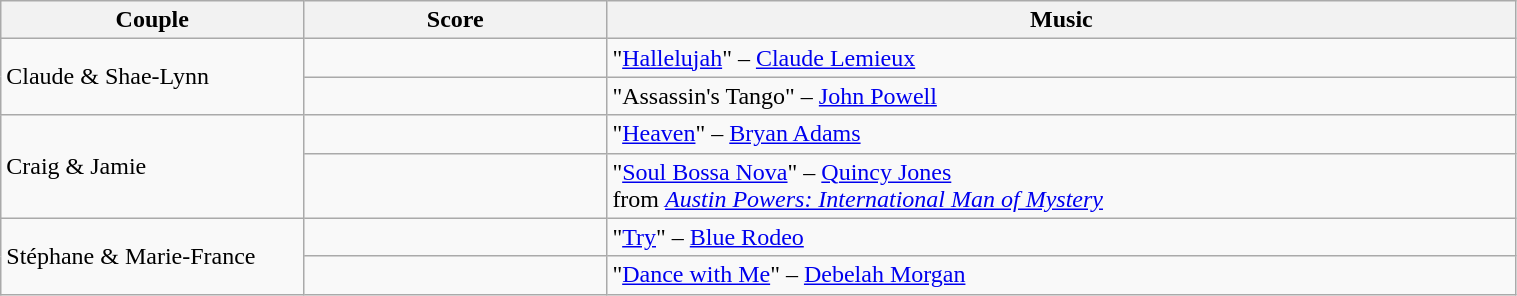<table class="wikitable" style="width:80%;">
<tr>
<th style="width:20%;">Couple</th>
<th style="width:20%;">Score</th>
<th style="width:60%;">Music</th>
</tr>
<tr>
<td rowspan=2>Claude & Shae-Lynn</td>
<td></td>
<td>"<a href='#'>Hallelujah</a>" – <a href='#'>Claude Lemieux</a></td>
</tr>
<tr>
<td></td>
<td>"Assassin's Tango" – <a href='#'>John Powell</a></td>
</tr>
<tr>
<td rowspan=2>Craig & Jamie</td>
<td></td>
<td>"<a href='#'>Heaven</a>" – <a href='#'>Bryan Adams</a></td>
</tr>
<tr>
<td></td>
<td>"<a href='#'>Soul Bossa Nova</a>" – <a href='#'>Quincy Jones</a><br>from <em><a href='#'>Austin Powers: International Man of Mystery</a></em></td>
</tr>
<tr>
<td rowspan=2>Stéphane & Marie-France</td>
<td></td>
<td>"<a href='#'>Try</a>" – <a href='#'>Blue Rodeo</a></td>
</tr>
<tr>
<td></td>
<td>"<a href='#'>Dance with Me</a>" – <a href='#'>Debelah Morgan</a></td>
</tr>
</table>
